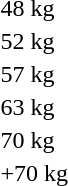<table>
<tr>
<td rowspan=2>48 kg<br></td>
<td rowspan=2></td>
<td rowspan=2></td>
<td></td>
</tr>
<tr>
<td></td>
</tr>
<tr>
<td rowspan=2>52 kg<br></td>
<td rowspan=2></td>
<td rowspan=2></td>
<td></td>
</tr>
<tr>
<td></td>
</tr>
<tr>
<td rowspan=2>57 kg<br></td>
<td rowspan=2></td>
<td rowspan=2></td>
<td></td>
</tr>
<tr>
<td></td>
</tr>
<tr>
<td rowspan=2>63 kg<br></td>
<td rowspan=2></td>
<td rowspan=2></td>
<td></td>
</tr>
<tr>
<td></td>
</tr>
<tr>
<td rowspan=2>70 kg<br></td>
<td rowspan=2></td>
<td rowspan=2></td>
<td></td>
</tr>
<tr>
<td></td>
</tr>
<tr>
<td rowspan=2>+70 kg<br></td>
<td rowspan=2></td>
<td rowspan=2></td>
<td></td>
</tr>
<tr>
<td></td>
</tr>
</table>
